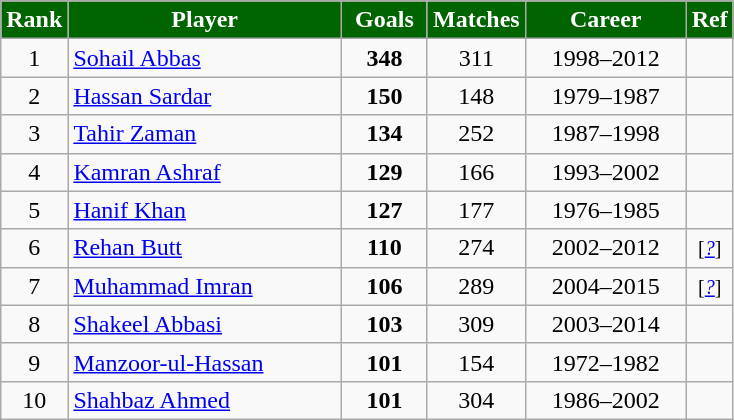<table class="wikitable sortable" style="text-align:center">
<tr>
<th style="width:10px;background:#006400;color:white">Rank</th>
<th style="width:175px;background:#006400;color:white">Player</th>
<th style="width:50px;background:#006400;color:white">Goals</th>
<th style="width:50px;background:#006400;color:white">Matches</th>
<th style="width:100px;background:#006400;color:white">Career</th>
<th style="width:10px;background:#006400;color:white">Ref</th>
</tr>
<tr>
<td>1</td>
<td align="left"><a href='#'>Sohail Abbas</a></td>
<td><strong>348</strong></td>
<td>311</td>
<td>1998–2012</td>
<td></td>
</tr>
<tr>
<td>2</td>
<td align="left"><a href='#'>Hassan Sardar</a></td>
<td><strong>150</strong></td>
<td>148</td>
<td>1979–1987</td>
<td></td>
</tr>
<tr>
<td>3</td>
<td align="left"><a href='#'>Tahir Zaman</a></td>
<td><strong>134</strong></td>
<td>252</td>
<td>1987–1998</td>
<td></td>
</tr>
<tr>
<td>4</td>
<td align="left"><a href='#'>Kamran Ashraf</a></td>
<td><strong>129</strong></td>
<td>166</td>
<td>1993–2002</td>
<td></td>
</tr>
<tr>
<td>5</td>
<td align="left"><a href='#'>Hanif Khan</a></td>
<td><strong>127</strong></td>
<td>177</td>
<td>1976–1985</td>
<td></td>
</tr>
<tr>
<td>6</td>
<td align="left"><a href='#'>Rehan Butt</a></td>
<td><strong>110</strong></td>
<td>274</td>
<td>2002–2012</td>
<td><small>[<em><a href='#'>?</a></em>]</small></td>
</tr>
<tr>
<td>7</td>
<td align="left"><a href='#'>Muhammad Imran</a></td>
<td><strong>106</strong></td>
<td>289</td>
<td>2004–2015</td>
<td><small>[<em><a href='#'>?</a></em>]</small></td>
</tr>
<tr>
<td>8</td>
<td align="left"><a href='#'>Shakeel Abbasi</a></td>
<td><strong>103</strong></td>
<td>309</td>
<td>2003–2014</td>
<td></td>
</tr>
<tr>
<td>9</td>
<td align="left"><a href='#'>Manzoor-ul-Hassan</a></td>
<td><strong>101</strong></td>
<td>154</td>
<td>1972–1982</td>
<td></td>
</tr>
<tr>
<td>10</td>
<td align="left"><a href='#'>Shahbaz Ahmed</a></td>
<td><strong>101</strong></td>
<td>304</td>
<td>1986–2002</td>
<td></td>
</tr>
</table>
